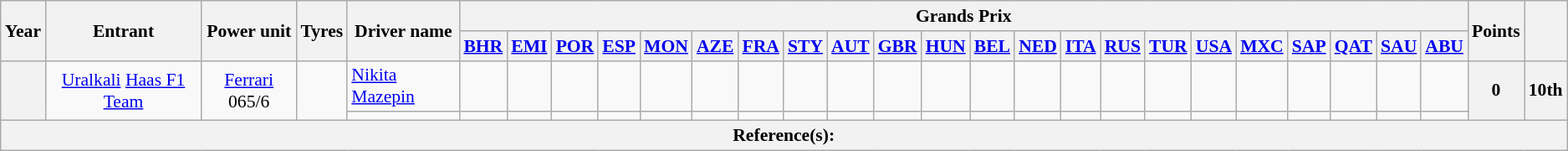<table class="wikitable" style="text-align:center; font-size:90%">
<tr>
<th rowspan="2">Year</th>
<th rowspan="2">Entrant</th>
<th rowspan="2">Power unit</th>
<th rowspan="2">Tyres</th>
<th rowspan="2">Driver name</th>
<th colspan="22">Grands Prix</th>
<th rowspan="2">Points</th>
<th rowspan="2"></th>
</tr>
<tr>
<th><a href='#'>BHR</a></th>
<th><a href='#'>EMI</a></th>
<th><a href='#'>POR</a></th>
<th><a href='#'>ESP</a></th>
<th><a href='#'>MON</a></th>
<th><a href='#'>AZE</a></th>
<th><a href='#'>FRA</a></th>
<th><a href='#'>STY</a></th>
<th><a href='#'>AUT</a></th>
<th><a href='#'>GBR</a></th>
<th><a href='#'>HUN</a></th>
<th><a href='#'>BEL</a></th>
<th><a href='#'>NED</a></th>
<th><a href='#'>ITA</a></th>
<th><a href='#'>RUS</a></th>
<th><a href='#'>TUR</a></th>
<th><a href='#'>USA</a></th>
<th><a href='#'>MXC</a></th>
<th><a href='#'>SAP</a></th>
<th><a href='#'>QAT</a></th>
<th><a href='#'>SAU</a></th>
<th><a href='#'>ABU</a></th>
</tr>
<tr>
<th rowspan="2"></th>
<td rowspan="2"><a href='#'>Uralkali</a> <a href='#'>Haas F1 Team</a></td>
<td rowspan="2"><a href='#'>Ferrari</a> 065/6<br></td>
<td rowspan="2"></td>
<td align=left><a href='#'>Nikita Mazepin</a></td>
<td></td>
<td></td>
<td></td>
<td></td>
<td></td>
<td></td>
<td></td>
<td></td>
<td></td>
<td></td>
<td></td>
<td></td>
<td></td>
<td></td>
<td></td>
<td></td>
<td></td>
<td></td>
<td></td>
<td></td>
<td></td>
<td></td>
<th rowspan="2">0</th>
<th rowspan="2">10th</th>
</tr>
<tr>
<td align=left></td>
<td></td>
<td></td>
<td></td>
<td></td>
<td></td>
<td></td>
<td></td>
<td></td>
<td></td>
<td></td>
<td></td>
<td></td>
<td></td>
<td></td>
<td></td>
<td></td>
<td></td>
<td></td>
<td></td>
<td></td>
<td></td>
<td></td>
</tr>
<tr>
<th colspan="29">Reference(s):</th>
</tr>
</table>
